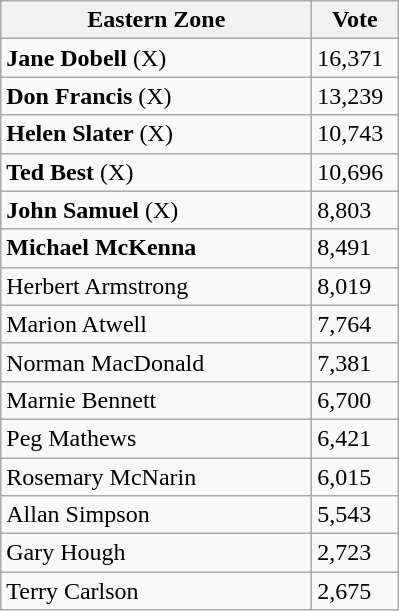<table class="wikitable">
<tr>
<th bgcolor="#DDDDFF" width="200px">Eastern Zone</th>
<th bgcolor="#DDDDFF" width="50px">Vote</th>
</tr>
<tr>
<td><strong>Jane Dobell</strong> (X)</td>
<td>16,371</td>
</tr>
<tr>
<td><strong>Don Francis</strong> (X)</td>
<td>13,239</td>
</tr>
<tr>
<td><strong>Helen Slater</strong> (X)</td>
<td>10,743</td>
</tr>
<tr>
<td><strong>Ted Best</strong> (X)</td>
<td>10,696</td>
</tr>
<tr>
<td><strong>John Samuel</strong> (X)</td>
<td>8,803</td>
</tr>
<tr>
<td><strong>Michael McKenna</strong></td>
<td>8,491</td>
</tr>
<tr>
<td>Herbert Armstrong</td>
<td>8,019</td>
</tr>
<tr>
<td>Marion Atwell</td>
<td>7,764</td>
</tr>
<tr>
<td>Norman MacDonald</td>
<td>7,381</td>
</tr>
<tr>
<td>Marnie Bennett</td>
<td>6,700</td>
</tr>
<tr>
<td>Peg Mathews</td>
<td>6,421</td>
</tr>
<tr>
<td>Rosemary McNarin</td>
<td>6,015</td>
</tr>
<tr>
<td>Allan Simpson</td>
<td>5,543</td>
</tr>
<tr>
<td>Gary Hough</td>
<td>2,723</td>
</tr>
<tr>
<td>Terry Carlson</td>
<td>2,675</td>
</tr>
</table>
